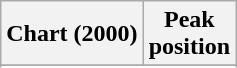<table class="wikitable sortable">
<tr>
<th>Chart (2000)</th>
<th>Peak<br>position</th>
</tr>
<tr>
</tr>
<tr>
</tr>
<tr>
</tr>
<tr>
</tr>
</table>
